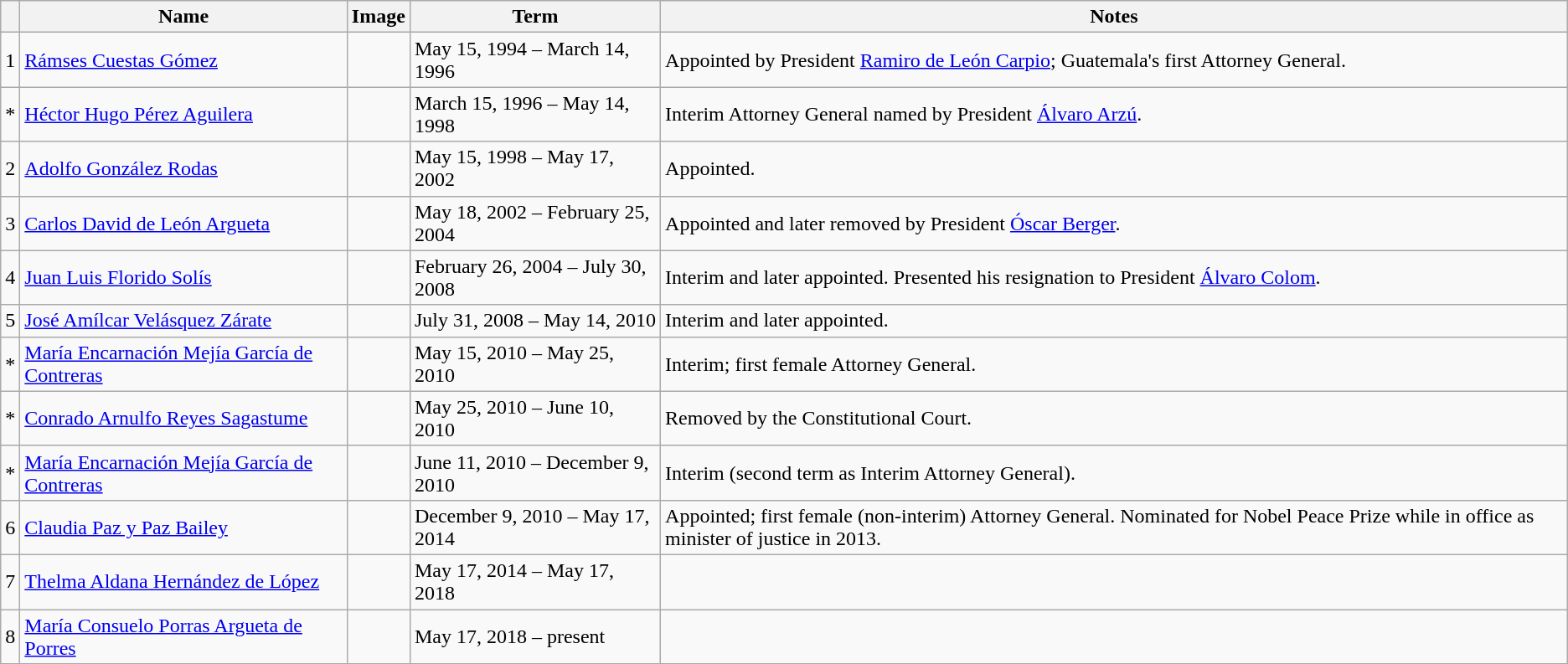<table class="wikitable" width=%>
<tr>
<th></th>
<th>Name</th>
<th>Image</th>
<th>Term</th>
<th>Notes</th>
</tr>
<tr>
<td>1</td>
<td><a href='#'>Rámses Cuestas Gómez</a></td>
<td></td>
<td>May 15, 1994 – March 14, 1996</td>
<td>Appointed by President <a href='#'>Ramiro de León Carpio</a>; Guatemala's first Attorney General.</td>
</tr>
<tr>
<td>*</td>
<td><a href='#'>Héctor Hugo Pérez Aguilera</a></td>
<td></td>
<td>March 15, 1996 – May 14, 1998</td>
<td>Interim Attorney General named by President <a href='#'>Álvaro Arzú</a>.</td>
</tr>
<tr>
<td>2</td>
<td><a href='#'>Adolfo González Rodas</a></td>
<td></td>
<td>May 15, 1998 – May 17, 2002</td>
<td>Appointed.</td>
</tr>
<tr>
<td>3</td>
<td><a href='#'>Carlos David de León Argueta</a></td>
<td></td>
<td>May 18, 2002 – February 25, 2004</td>
<td>Appointed and later removed by President <a href='#'>Óscar Berger</a>.</td>
</tr>
<tr>
<td>4</td>
<td><a href='#'>Juan Luis Florido Solís</a></td>
<td></td>
<td>February 26, 2004 – July 30, 2008</td>
<td>Interim and later appointed. Presented his resignation to President <a href='#'>Álvaro Colom</a>.</td>
</tr>
<tr>
<td>5</td>
<td><a href='#'>José Amílcar Velásquez Zárate</a></td>
<td></td>
<td>July 31, 2008 – May 14, 2010</td>
<td>Interim and later appointed.</td>
</tr>
<tr>
<td>*</td>
<td><a href='#'>María Encarnación Mejía García de Contreras</a></td>
<td></td>
<td>May 15, 2010 – May 25, 2010</td>
<td>Interim; first female Attorney General.</td>
</tr>
<tr>
<td>*</td>
<td><a href='#'>Conrado Arnulfo Reyes Sagastume</a></td>
<td></td>
<td>May 25, 2010 – June 10, 2010</td>
<td>Removed by the Constitutional Court.</td>
</tr>
<tr>
<td>*</td>
<td><a href='#'>María Encarnación Mejía García de Contreras</a></td>
<td></td>
<td>June 11, 2010 – December 9, 2010</td>
<td>Interim (second term as Interim Attorney General).</td>
</tr>
<tr>
<td>6</td>
<td><a href='#'>Claudia Paz y Paz Bailey</a></td>
<td></td>
<td>December 9, 2010 – May 17, 2014</td>
<td>Appointed; first female (non-interim) Attorney General. Nominated for Nobel Peace Prize while in office as minister of justice in 2013.</td>
</tr>
<tr>
<td>7</td>
<td><a href='#'>Thelma Aldana Hernández de López</a></td>
<td></td>
<td>May 17, 2014 – May 17, 2018</td>
<td></td>
</tr>
<tr>
<td>8</td>
<td><a href='#'>María Consuelo Porras Argueta de Porres</a></td>
<td></td>
<td>May 17, 2018 – present</td>
<td></td>
</tr>
<tr>
</tr>
</table>
